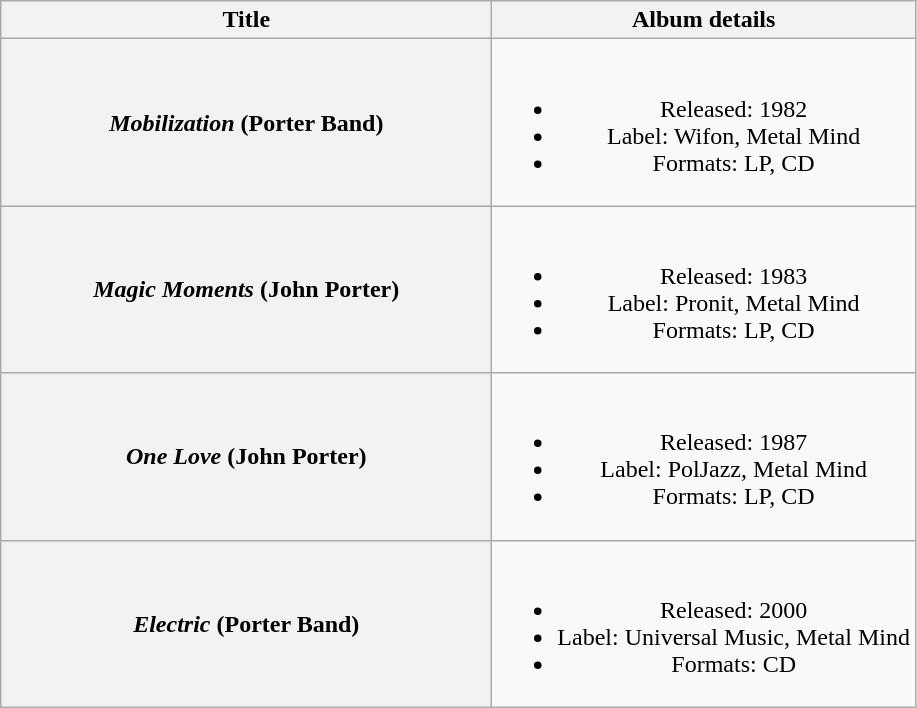<table class="wikitable plainrowheaders" style="text-align:center;">
<tr>
<th scope="col" style="width:20em;">Title</th>
<th scope="col">Album details</th>
</tr>
<tr>
<th scope="row"><em>Mobilization</em> (Porter Band)</th>
<td><br><ul><li>Released: 1982</li><li>Label: Wifon, Metal Mind</li><li>Formats: LP, CD</li></ul></td>
</tr>
<tr>
<th scope="row"><em>Magic Moments</em> (John Porter)</th>
<td><br><ul><li>Released: 1983</li><li>Label: Pronit, Metal Mind</li><li>Formats: LP, CD</li></ul></td>
</tr>
<tr>
<th scope="row"><em>One Love</em> (John Porter)</th>
<td><br><ul><li>Released: 1987</li><li>Label: PolJazz, Metal Mind</li><li>Formats: LP, CD</li></ul></td>
</tr>
<tr>
<th scope="row"><em>Electric</em> (Porter Band)</th>
<td><br><ul><li>Released: 2000</li><li>Label: Universal Music, Metal Mind</li><li>Formats: CD</li></ul></td>
</tr>
</table>
